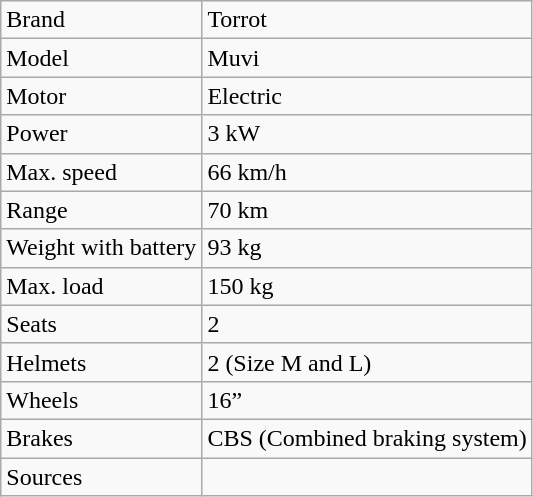<table class="wikitable">
<tr>
<td>Brand</td>
<td>Torrot</td>
</tr>
<tr>
<td>Model</td>
<td>Muvi</td>
</tr>
<tr>
<td>Motor</td>
<td>Electric</td>
</tr>
<tr>
<td>Power</td>
<td>3 kW</td>
</tr>
<tr>
<td>Max. speed</td>
<td>66 km/h</td>
</tr>
<tr>
<td>Range</td>
<td>70 km</td>
</tr>
<tr>
<td>Weight with battery</td>
<td>93 kg</td>
</tr>
<tr>
<td>Max. load</td>
<td>150 kg</td>
</tr>
<tr>
<td>Seats</td>
<td>2</td>
</tr>
<tr>
<td>Helmets</td>
<td>2 (Size M and L)</td>
</tr>
<tr>
<td>Wheels</td>
<td>16”</td>
</tr>
<tr>
<td>Brakes</td>
<td>CBS (Combined braking system)</td>
</tr>
<tr>
<td>Sources</td>
<td></td>
</tr>
</table>
